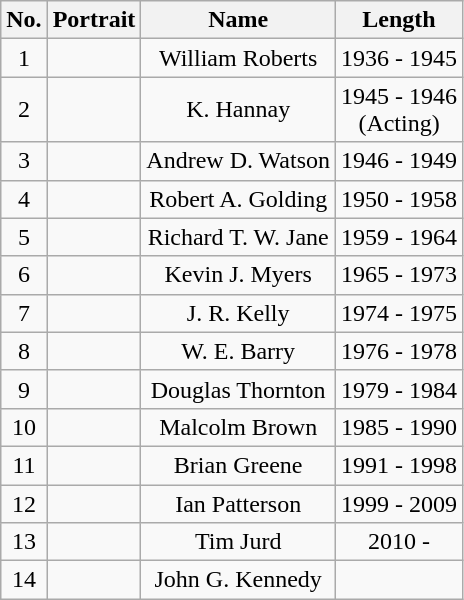<table class="wikitable" style="text-align:center">
<tr>
<th style="width:10px">No.</th>
<th>Portrait</th>
<th>Name</th>
<th>Length</th>
</tr>
<tr>
<td>1</td>
<td></td>
<td>William Roberts</td>
<td>1936 - 1945</td>
</tr>
<tr>
<td>2</td>
<td></td>
<td>K. Hannay</td>
<td>1945 - 1946<br>(Acting)</td>
</tr>
<tr>
<td>3</td>
<td></td>
<td>Andrew D. Watson</td>
<td>1946 - 1949</td>
</tr>
<tr>
<td>4</td>
<td></td>
<td>Robert A. Golding</td>
<td>1950 - 1958</td>
</tr>
<tr>
<td>5</td>
<td></td>
<td>Richard T. W. Jane</td>
<td>1959 - 1964</td>
</tr>
<tr>
<td>6</td>
<td></td>
<td>Kevin J. Myers</td>
<td>1965 - 1973</td>
</tr>
<tr>
<td>7</td>
<td></td>
<td>J. R. Kelly</td>
<td>1974 - 1975</td>
</tr>
<tr>
<td>8</td>
<td></td>
<td>W. E. Barry</td>
<td>1976 - 1978</td>
</tr>
<tr>
<td>9</td>
<td></td>
<td>Douglas Thornton</td>
<td>1979 - 1984</td>
</tr>
<tr>
<td>10</td>
<td></td>
<td>Malcolm Brown</td>
<td>1985 - 1990</td>
</tr>
<tr>
<td>11</td>
<td></td>
<td>Brian Greene</td>
<td>1991 - 1998</td>
</tr>
<tr>
<td>12</td>
<td></td>
<td>Ian Patterson</td>
<td>1999 - 2009</td>
</tr>
<tr>
<td>13</td>
<td></td>
<td>Tim Jurd</td>
<td>2010 -</td>
</tr>
<tr>
<td>14</td>
<td></td>
<td>John G. Kennedy</td>
<td></td>
</tr>
</table>
